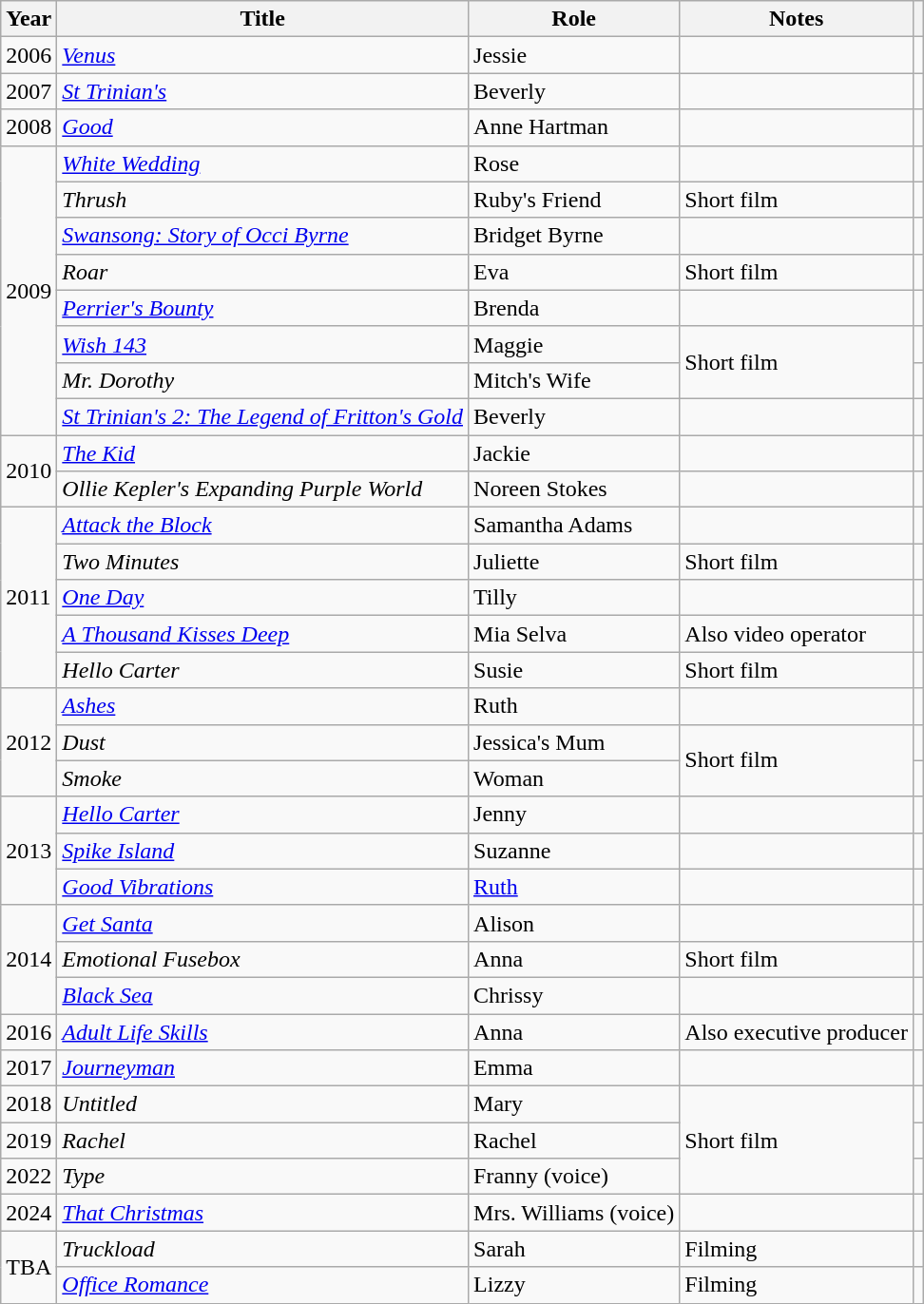<table class="wikitable sortable">
<tr>
<th>Year</th>
<th>Title</th>
<th>Role</th>
<th class="unsortable">Notes</th>
<th class="unsortable"></th>
</tr>
<tr>
<td>2006</td>
<td><em><a href='#'>Venus</a></em></td>
<td>Jessie</td>
<td></td>
<td style = "text-align: center;"></td>
</tr>
<tr>
<td>2007</td>
<td><em><a href='#'>St Trinian's</a></em></td>
<td>Beverly</td>
<td></td>
<td style = "text-align: center;"></td>
</tr>
<tr>
<td>2008</td>
<td><em><a href='#'>Good</a></em></td>
<td>Anne Hartman</td>
<td></td>
<td style = "text-align: center;"></td>
</tr>
<tr>
<td rowspan="8">2009</td>
<td><em><a href='#'>White Wedding</a></em></td>
<td>Rose</td>
<td></td>
<td style = "text-align: center;"></td>
</tr>
<tr>
<td><em>Thrush</em></td>
<td>Ruby's Friend</td>
<td>Short film</td>
<td></td>
</tr>
<tr>
<td><em><a href='#'>Swansong: Story of Occi Byrne</a></em></td>
<td>Bridget Byrne</td>
<td></td>
<td style = "text-align: center;"></td>
</tr>
<tr>
<td><em>Roar</em></td>
<td>Eva</td>
<td>Short film</td>
<td style = "text-align: center;"></td>
</tr>
<tr>
<td><em><a href='#'>Perrier's Bounty</a></em></td>
<td>Brenda</td>
<td></td>
<td style = "text-align: center;"></td>
</tr>
<tr>
<td><em><a href='#'>Wish 143</a></em></td>
<td>Maggie</td>
<td rowspan="2">Short film</td>
<td style = "text-align: center;"></td>
</tr>
<tr>
<td><em>Mr. Dorothy</em></td>
<td>Mitch's Wife</td>
<td></td>
</tr>
<tr>
<td><em><a href='#'>St Trinian's 2: The Legend of Fritton's Gold</a></em></td>
<td>Beverly</td>
<td></td>
<td style = "text-align: center;"></td>
</tr>
<tr>
<td rowspan="2">2010</td>
<td><em><a href='#'>The Kid</a></em></td>
<td>Jackie</td>
<td></td>
<td style = "text-align: center;"></td>
</tr>
<tr>
<td><em>Ollie Kepler's Expanding Purple World</em></td>
<td>Noreen Stokes</td>
<td></td>
<td style = "text-align: center;"></td>
</tr>
<tr>
<td rowspan="5">2011</td>
<td><em><a href='#'>Attack the Block</a></em></td>
<td>Samantha Adams</td>
<td></td>
<td style = "text-align: center;"></td>
</tr>
<tr>
<td><em>Two Minutes</em></td>
<td>Juliette</td>
<td>Short film</td>
<td style = "text-align: center;"></td>
</tr>
<tr>
<td><em><a href='#'>One Day</a></em></td>
<td>Tilly</td>
<td></td>
<td style = "text-align: center;"></td>
</tr>
<tr>
<td><em><a href='#'>A Thousand Kisses Deep</a></em></td>
<td>Mia Selva</td>
<td>Also video operator</td>
<td style = "text-align: center;"></td>
</tr>
<tr>
<td><em>Hello Carter</em></td>
<td>Susie</td>
<td>Short film</td>
<td style = "text-align: center;"></td>
</tr>
<tr>
<td rowspan="3">2012</td>
<td><em><a href='#'>Ashes</a></em></td>
<td>Ruth</td>
<td></td>
<td style = "text-align: center;"></td>
</tr>
<tr>
<td><em>Dust</em></td>
<td>Jessica's Mum</td>
<td rowspan="2">Short film</td>
<td style = "text-align: center;"></td>
</tr>
<tr>
<td><em>Smoke</em></td>
<td>Woman</td>
<td style = "text-align: center;"></td>
</tr>
<tr>
<td rowspan="3">2013</td>
<td><em><a href='#'>Hello Carter</a></em></td>
<td>Jenny</td>
<td></td>
<td style = "text-align: center;"></td>
</tr>
<tr>
<td><em><a href='#'>Spike Island</a></em></td>
<td>Suzanne</td>
<td></td>
<td style = "text-align: center;"></td>
</tr>
<tr>
<td><em><a href='#'>Good Vibrations</a></em></td>
<td><a href='#'>Ruth</a></td>
<td></td>
<td style = "text-align: center;"></td>
</tr>
<tr>
<td rowspan="3">2014</td>
<td><em><a href='#'>Get Santa</a></em></td>
<td>Alison</td>
<td></td>
<td style = "text-align: center;"></td>
</tr>
<tr>
<td><em>Emotional Fusebox</em></td>
<td>Anna</td>
<td>Short film</td>
<td style = "text-align: center;"></td>
</tr>
<tr>
<td><em><a href='#'>Black Sea</a></em></td>
<td>Chrissy</td>
<td></td>
<td style = "text-align: center;"></td>
</tr>
<tr>
<td>2016</td>
<td><em><a href='#'>Adult Life Skills</a></em></td>
<td>Anna</td>
<td>Also executive producer</td>
<td style = "text-align: center;"></td>
</tr>
<tr>
<td>2017</td>
<td><em><a href='#'>Journeyman</a></em></td>
<td>Emma</td>
<td></td>
<td style = "text-align: center;"></td>
</tr>
<tr>
<td>2018</td>
<td><em>Untitled</em></td>
<td>Mary</td>
<td rowspan="3">Short film</td>
<td style = "text-align: center;"></td>
</tr>
<tr>
<td>2019</td>
<td><em>Rachel</em></td>
<td>Rachel</td>
<td style = "text-align: center;"></td>
</tr>
<tr>
<td>2022</td>
<td><em>Type</em></td>
<td>Franny (voice)</td>
<td style = "text-align: center;"></td>
</tr>
<tr>
<td>2024</td>
<td><em><a href='#'>That Christmas</a></em></td>
<td>Mrs. Williams (voice)</td>
<td></td>
<td></td>
</tr>
<tr>
<td rowspan="2">TBA</td>
<td><em>Truckload</em></td>
<td>Sarah</td>
<td>Filming</td>
<td></td>
</tr>
<tr>
<td><em><a href='#'>Office Romance</a></em></td>
<td>Lizzy</td>
<td>Filming</td>
<td></td>
</tr>
</table>
